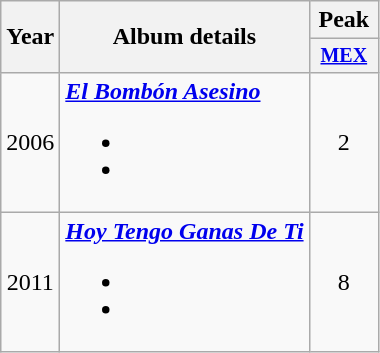<table class="wikitable" style="text-align: center;">
<tr>
<th rowspan="2">Year</th>
<th rowspan="2">Album details</th>
<th>Peak</th>
</tr>
<tr style="font-size: smaller;">
<th style="width:40px;"><a href='#'>MEX</a></th>
</tr>
<tr>
<td>2006</td>
<td style="text-align:left;"><strong><em><a href='#'>El Bombón Asesino</a></em></strong><br><ul><li></li><li></li></ul></td>
<td>2</td>
</tr>
<tr>
<td>2011</td>
<td style="text-align:left;"><strong><em><a href='#'>Hoy Tengo Ganas De Ti</a></em></strong><br><ul><li></li><li></li></ul></td>
<td>8</td>
</tr>
</table>
